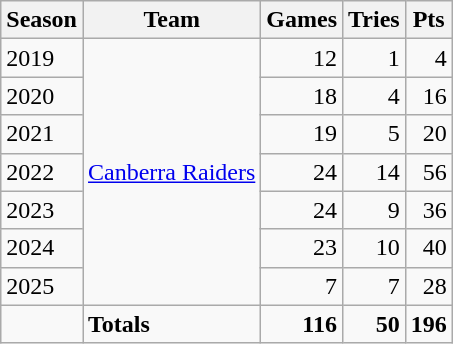<table class="wikitable">
<tr>
<th>Season</th>
<th>Team</th>
<th>Games</th>
<th>Tries</th>
<th>Pts</th>
</tr>
<tr>
<td>2019</td>
<td rowspan="7"> <a href='#'>Canberra Raiders</a></td>
<td align="right">12</td>
<td align="right">1</td>
<td align="right">4</td>
</tr>
<tr>
<td>2020</td>
<td align="right">18</td>
<td align="right">4</td>
<td align="right">16</td>
</tr>
<tr>
<td>2021</td>
<td align="right">19</td>
<td align="right">5</td>
<td align="right">20</td>
</tr>
<tr>
<td>2022</td>
<td align="right">24</td>
<td align="right">14</td>
<td align="right">56</td>
</tr>
<tr>
<td>2023</td>
<td align="right">24</td>
<td align="right">9</td>
<td align="right">36</td>
</tr>
<tr>
<td>2024</td>
<td align="right">23</td>
<td align="right">10</td>
<td align="right">40</td>
</tr>
<tr>
<td>2025</td>
<td align="right">7</td>
<td align="right">7</td>
<td align="right">28</td>
</tr>
<tr>
<td></td>
<td><strong>Totals</strong></td>
<td align="right"><strong>116</strong></td>
<td align="right"><strong>50</strong></td>
<td align="right"><strong>196</strong></td>
</tr>
</table>
